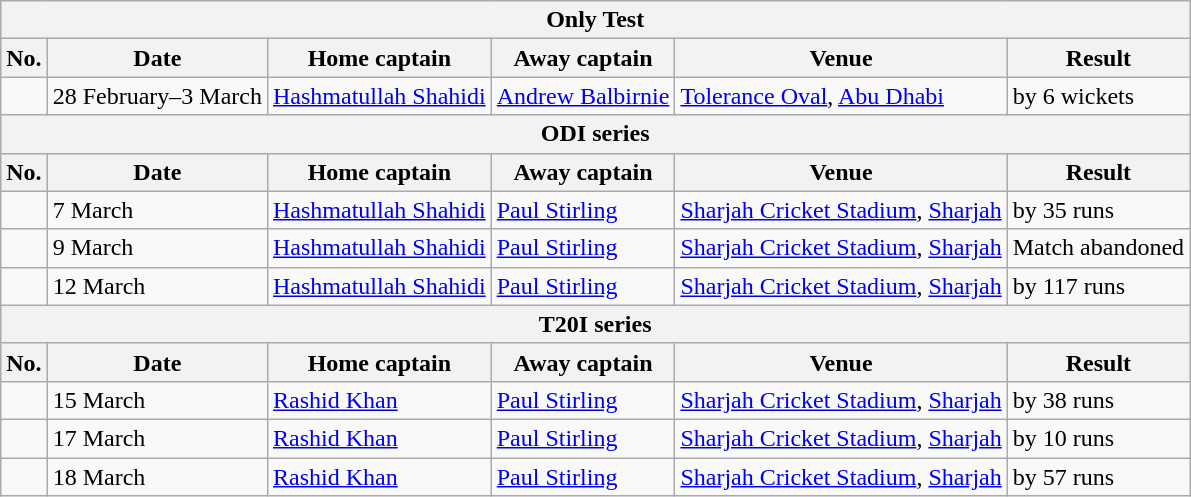<table class="wikitable">
<tr>
<th colspan="9">Only Test</th>
</tr>
<tr>
<th>No.</th>
<th>Date</th>
<th>Home captain</th>
<th>Away captain</th>
<th>Venue</th>
<th>Result</th>
</tr>
<tr>
<td></td>
<td>28 February–3 March</td>
<td><a href='#'>Hashmatullah Shahidi</a></td>
<td><a href='#'>Andrew Balbirnie</a></td>
<td><a href='#'>Tolerance Oval</a>, <a href='#'>Abu Dhabi</a></td>
<td> by 6 wickets</td>
</tr>
<tr>
<th colspan="9">ODI series</th>
</tr>
<tr>
<th>No.</th>
<th>Date</th>
<th>Home captain</th>
<th>Away captain</th>
<th>Venue</th>
<th>Result</th>
</tr>
<tr>
<td></td>
<td>7 March</td>
<td><a href='#'>Hashmatullah Shahidi</a></td>
<td><a href='#'>Paul Stirling</a></td>
<td><a href='#'>Sharjah Cricket Stadium</a>, <a href='#'>Sharjah</a></td>
<td> by 35 runs</td>
</tr>
<tr>
<td></td>
<td>9 March</td>
<td><a href='#'>Hashmatullah Shahidi</a></td>
<td><a href='#'>Paul Stirling</a></td>
<td><a href='#'>Sharjah Cricket Stadium</a>, <a href='#'>Sharjah</a></td>
<td>Match abandoned</td>
</tr>
<tr>
<td></td>
<td>12 March</td>
<td><a href='#'>Hashmatullah Shahidi</a></td>
<td><a href='#'>Paul Stirling</a></td>
<td><a href='#'>Sharjah Cricket Stadium</a>, <a href='#'>Sharjah</a></td>
<td> by 117 runs</td>
</tr>
<tr>
<th colspan="9">T20I series</th>
</tr>
<tr>
<th>No.</th>
<th>Date</th>
<th>Home captain</th>
<th>Away captain</th>
<th>Venue</th>
<th>Result</th>
</tr>
<tr>
<td></td>
<td>15 March</td>
<td><a href='#'>Rashid Khan</a></td>
<td><a href='#'>Paul Stirling</a></td>
<td><a href='#'>Sharjah Cricket Stadium</a>, <a href='#'>Sharjah</a></td>
<td> by 38 runs</td>
</tr>
<tr>
<td></td>
<td>17 March</td>
<td><a href='#'>Rashid Khan</a></td>
<td><a href='#'>Paul Stirling</a></td>
<td><a href='#'>Sharjah Cricket Stadium</a>, <a href='#'>Sharjah</a></td>
<td> by 10 runs</td>
</tr>
<tr>
<td></td>
<td>18 March</td>
<td><a href='#'>Rashid Khan</a></td>
<td><a href='#'>Paul Stirling</a></td>
<td><a href='#'>Sharjah Cricket Stadium</a>, <a href='#'>Sharjah</a></td>
<td> by 57 runs</td>
</tr>
</table>
